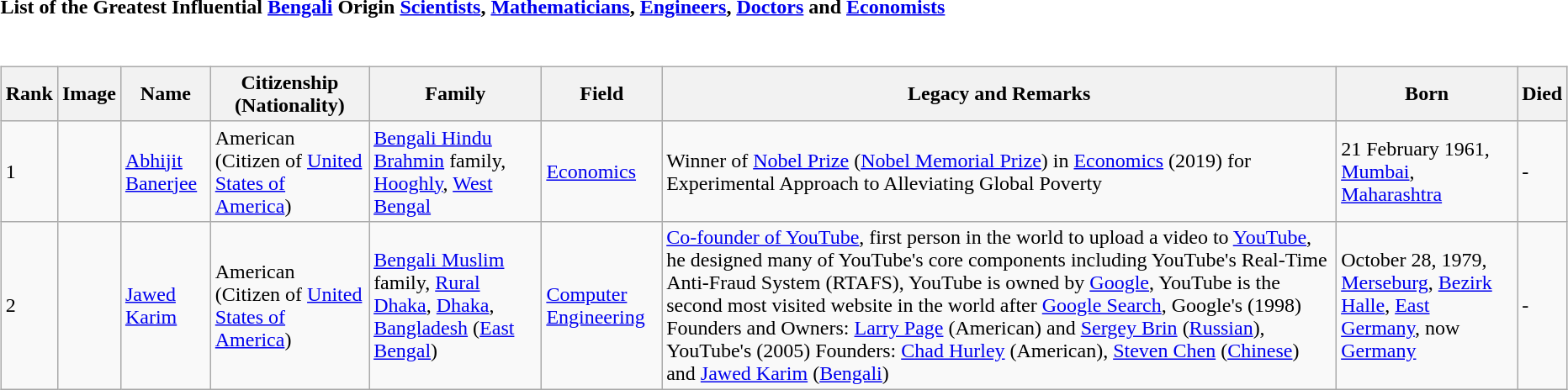<table>
<tr>
<td width="50%" align="left"><strong>List of the Greatest Influential <a href='#'>Bengali</a> Origin <a href='#'>Scientists</a>, <a href='#'>Mathematicians</a>, <a href='#'>Engineers</a>, <a href='#'>Doctors</a> and <a href='#'>Economists</a></strong></td>
</tr>
<tr valign="top">
<td><br><table class="wikitable" border="1">
<tr>
<th>Rank</th>
<th>Image</th>
<th>Name</th>
<th>Citizenship (Nationality)</th>
<th>Family</th>
<th>Field</th>
<th>Legacy and Remarks</th>
<th>Born</th>
<th>Died</th>
</tr>
<tr>
<td>1</td>
<td></td>
<td><a href='#'>Abhijit Banerjee</a></td>
<td>American (Citizen of <a href='#'>United States of America</a>)</td>
<td><a href='#'>Bengali Hindu</a> <a href='#'>Brahmin</a> family, <a href='#'>Hooghly</a>, <a href='#'>West Bengal</a></td>
<td><a href='#'>Economics</a></td>
<td>Winner of <a href='#'>Nobel Prize</a> (<a href='#'>Nobel Memorial Prize</a>) in <a href='#'>Economics</a> (2019) for Experimental Approach to Alleviating Global Poverty</td>
<td>21 February 1961, <a href='#'>Mumbai</a>, <a href='#'>Maharashtra</a></td>
<td>-</td>
</tr>
<tr>
<td>2</td>
<td></td>
<td><a href='#'>Jawed Karim</a></td>
<td>American (Citizen of <a href='#'>United States of America</a>)</td>
<td><a href='#'>Bengali Muslim</a> family, <a href='#'>Rural Dhaka</a>, <a href='#'>Dhaka</a>, <a href='#'>Bangladesh</a> (<a href='#'>East Bengal</a>)</td>
<td><a href='#'>Computer Engineering</a></td>
<td><a href='#'>Co-founder of YouTube</a>, first person in the world to upload a video to <a href='#'>YouTube</a>, he designed many of YouTube's core components including YouTube's Real-Time Anti-Fraud System (RTAFS), YouTube is owned by <a href='#'>Google</a>, YouTube is the second most visited website in the world after <a href='#'>Google Search</a>, Google's (1998) Founders and Owners: <a href='#'>Larry Page</a> (American) and <a href='#'>Sergey Brin</a> (<a href='#'>Russian</a>), YouTube's (2005) Founders: <a href='#'>Chad Hurley</a> (American), <a href='#'>Steven Chen</a> (<a href='#'>Chinese</a>) and <a href='#'>Jawed Karim</a> (<a href='#'>Bengali</a>)</td>
<td>October 28, 1979, <a href='#'>Merseburg</a>, <a href='#'>Bezirk Halle</a>, <a href='#'>East Germany</a>, now <a href='#'>Germany</a></td>
<td>-</td>
</tr>
</table>
</td>
</tr>
</table>
